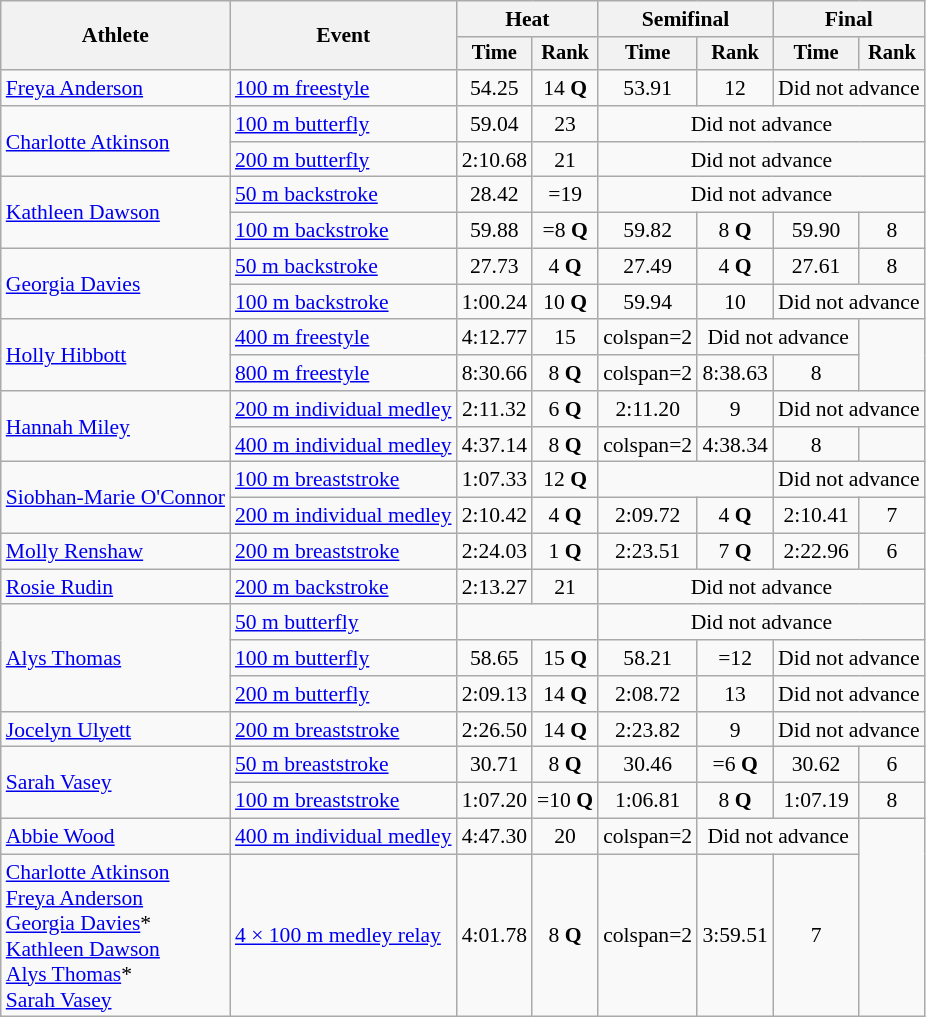<table class=wikitable style="font-size:90%">
<tr>
<th rowspan="2">Athlete</th>
<th rowspan="2">Event</th>
<th colspan="2">Heat</th>
<th colspan="2">Semifinal</th>
<th colspan="2">Final</th>
</tr>
<tr style="font-size:95%">
<th>Time</th>
<th>Rank</th>
<th>Time</th>
<th>Rank</th>
<th>Time</th>
<th>Rank</th>
</tr>
<tr align=center>
<td align=left><a href='#'>Freya Anderson</a></td>
<td align=left><a href='#'>100 m freestyle</a></td>
<td>54.25</td>
<td>14 <strong>Q</strong></td>
<td>53.91</td>
<td>12</td>
<td colspan=2>Did not advance</td>
</tr>
<tr align=center>
<td align=left rowspan=2><a href='#'>Charlotte Atkinson</a></td>
<td align=left><a href='#'>100 m butterfly</a></td>
<td>59.04</td>
<td>23</td>
<td colspan=4>Did not advance</td>
</tr>
<tr align=center>
<td align=left><a href='#'>200 m butterfly</a></td>
<td>2:10.68</td>
<td>21</td>
<td colspan=4>Did not advance</td>
</tr>
<tr align=center>
<td align=left rowspan=2><a href='#'>Kathleen Dawson</a></td>
<td align=left><a href='#'>50 m backstroke</a></td>
<td>28.42</td>
<td>=19</td>
<td colspan=4>Did not advance</td>
</tr>
<tr align=center>
<td align=left><a href='#'>100 m backstroke</a></td>
<td>59.88</td>
<td>=8 <strong>Q</strong></td>
<td>59.82</td>
<td>8 <strong>Q</strong></td>
<td>59.90</td>
<td>8</td>
</tr>
<tr align=center>
<td align=left rowspan=2><a href='#'>Georgia Davies</a></td>
<td align=left><a href='#'>50 m backstroke</a></td>
<td>27.73</td>
<td>4 <strong>Q</strong></td>
<td>27.49</td>
<td>4 <strong>Q</strong></td>
<td>27.61</td>
<td>8</td>
</tr>
<tr align=center>
<td align=left><a href='#'>100 m backstroke</a></td>
<td>1:00.24</td>
<td>10 <strong>Q</strong></td>
<td>59.94</td>
<td>10</td>
<td colspan=2>Did not advance</td>
</tr>
<tr align=center>
<td align=left rowspan=2><a href='#'>Holly Hibbott</a></td>
<td align=left><a href='#'>400 m freestyle</a></td>
<td>4:12.77</td>
<td>15</td>
<td>colspan=2 </td>
<td colspan=2>Did not advance</td>
</tr>
<tr align=center>
<td align=left><a href='#'>800 m freestyle</a></td>
<td>8:30.66</td>
<td>8 <strong>Q</strong></td>
<td>colspan=2 </td>
<td>8:38.63</td>
<td>8</td>
</tr>
<tr align=center>
<td align=left rowspan=2><a href='#'>Hannah Miley</a></td>
<td align=left><a href='#'>200 m individual medley</a></td>
<td>2:11.32</td>
<td>6 <strong>Q</strong></td>
<td>2:11.20</td>
<td>9</td>
<td colspan=2>Did not advance</td>
</tr>
<tr align=center>
<td align=left><a href='#'>400 m individual medley</a></td>
<td>4:37.14</td>
<td>8 <strong>Q</strong></td>
<td>colspan=2 </td>
<td>4:38.34</td>
<td>8</td>
</tr>
<tr align=center>
<td align=left rowspan=2><a href='#'>Siobhan-Marie O'Connor</a></td>
<td align=left><a href='#'>100 m breaststroke</a></td>
<td>1:07.33</td>
<td>12 <strong>Q</strong></td>
<td colspan=2></td>
<td colspan=2>Did not advance</td>
</tr>
<tr align=center>
<td align=left><a href='#'>200 m individual medley</a></td>
<td>2:10.42</td>
<td>4 <strong>Q</strong></td>
<td>2:09.72</td>
<td>4 <strong>Q</strong></td>
<td>2:10.41</td>
<td>7</td>
</tr>
<tr align=center>
<td align=left><a href='#'>Molly Renshaw</a></td>
<td align=left><a href='#'>200 m breaststroke</a></td>
<td>2:24.03</td>
<td>1 <strong>Q</strong></td>
<td>2:23.51</td>
<td>7 <strong>Q</strong></td>
<td>2:22.96</td>
<td>6</td>
</tr>
<tr align=center>
<td align=left><a href='#'>Rosie Rudin</a></td>
<td align=left><a href='#'>200 m backstroke</a></td>
<td>2:13.27</td>
<td>21</td>
<td colspan=4>Did not advance</td>
</tr>
<tr align=center>
<td align=left rowspan=3><a href='#'>Alys Thomas</a></td>
<td align=left><a href='#'>50 m butterfly</a></td>
<td colspan=2></td>
<td colspan=4>Did not advance</td>
</tr>
<tr align=center>
<td align=left><a href='#'>100 m butterfly</a></td>
<td>58.65</td>
<td>15 <strong>Q</strong></td>
<td>58.21</td>
<td>=12</td>
<td colspan=2>Did not advance</td>
</tr>
<tr align=center>
<td align=left><a href='#'>200 m butterfly</a></td>
<td>2:09.13</td>
<td>14 <strong>Q</strong></td>
<td>2:08.72</td>
<td>13</td>
<td colspan=2>Did not advance</td>
</tr>
<tr align=center>
<td align=left><a href='#'>Jocelyn Ulyett</a></td>
<td align=left><a href='#'>200 m breaststroke</a></td>
<td>2:26.50</td>
<td>14 <strong>Q</strong></td>
<td>2:23.82</td>
<td>9</td>
<td colspan=2>Did not advance</td>
</tr>
<tr align=center>
<td align=left rowspan=2><a href='#'>Sarah Vasey</a></td>
<td align=left><a href='#'>50 m breaststroke</a></td>
<td>30.71</td>
<td>8 <strong>Q</strong></td>
<td>30.46</td>
<td>=6 <strong>Q</strong></td>
<td>30.62</td>
<td>6</td>
</tr>
<tr align=center>
<td align=left><a href='#'>100 m breaststroke</a></td>
<td>1:07.20</td>
<td>=10 <strong>Q</strong></td>
<td>1:06.81</td>
<td>8 <strong>Q</strong></td>
<td>1:07.19</td>
<td>8</td>
</tr>
<tr align=center>
<td align=left><a href='#'>Abbie Wood</a></td>
<td align=left><a href='#'>400 m individual medley</a></td>
<td>4:47.30</td>
<td>20</td>
<td>colspan=2 </td>
<td colspan=2>Did not advance</td>
</tr>
<tr align=center>
<td align=left><a href='#'>Charlotte Atkinson</a><br><a href='#'>Freya Anderson</a><br><a href='#'>Georgia Davies</a>*<br><a href='#'>Kathleen Dawson</a><br><a href='#'>Alys Thomas</a>*<br><a href='#'>Sarah Vasey</a></td>
<td align=left><a href='#'>4 × 100 m medley relay</a></td>
<td>4:01.78</td>
<td>8 <strong>Q</strong></td>
<td>colspan=2 </td>
<td>3:59.51</td>
<td>7</td>
</tr>
</table>
